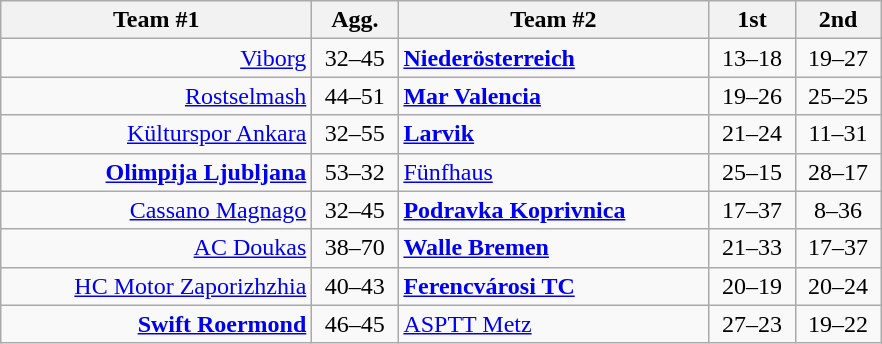<table class=wikitable style="text-align:center">
<tr>
<th width=200>Team #1</th>
<th width=50>Agg.</th>
<th width=200>Team #2</th>
<th width=50>1st</th>
<th width=50>2nd</th>
</tr>
<tr>
<td align=right><a href='#'>Viborg</a> </td>
<td>32–45</td>
<td align=left> <strong><a href='#'>Niederösterreich</a></strong></td>
<td align=center>13–18</td>
<td align=center>19–27</td>
</tr>
<tr>
<td align=right><a href='#'>Rostselmash</a> </td>
<td>44–51</td>
<td align=left> <strong><a href='#'>Mar Valencia</a></strong></td>
<td align=center>19–26</td>
<td align=center>25–25</td>
</tr>
<tr>
<td align=right><a href='#'>Külturspor Ankara</a> </td>
<td>32–55</td>
<td align=left> <strong><a href='#'>Larvik</a></strong></td>
<td align=center>21–24</td>
<td align=center>11–31</td>
</tr>
<tr>
<td align=right><strong><a href='#'>Olimpija Ljubljana</a></strong> </td>
<td>53–32</td>
<td align=left> <a href='#'>Fünfhaus</a></td>
<td align=center>25–15</td>
<td align=center>28–17</td>
</tr>
<tr>
<td align=right><a href='#'>Cassano Magnago</a> </td>
<td>32–45</td>
<td align=left> <strong><a href='#'>Podravka Koprivnica</a></strong></td>
<td align=center>17–37</td>
<td align=center>8–36</td>
</tr>
<tr>
<td align=right><a href='#'>AC Doukas</a> </td>
<td>38–70</td>
<td align=left> <strong><a href='#'>Walle Bremen</a></strong></td>
<td align=center>21–33</td>
<td align=center>17–37</td>
</tr>
<tr>
<td align=right><a href='#'>HC Motor Zaporizhzhia</a> </td>
<td>40–43</td>
<td align=left> <strong><a href='#'>Ferencvárosi TC</a></strong></td>
<td align=center>20–19</td>
<td align=center>20–24</td>
</tr>
<tr>
<td align=right><strong><a href='#'>Swift Roermond</a></strong> </td>
<td>46–45</td>
<td align=left> <a href='#'>ASPTT Metz</a></td>
<td align=center>27–23</td>
<td align=center>19–22</td>
</tr>
</table>
